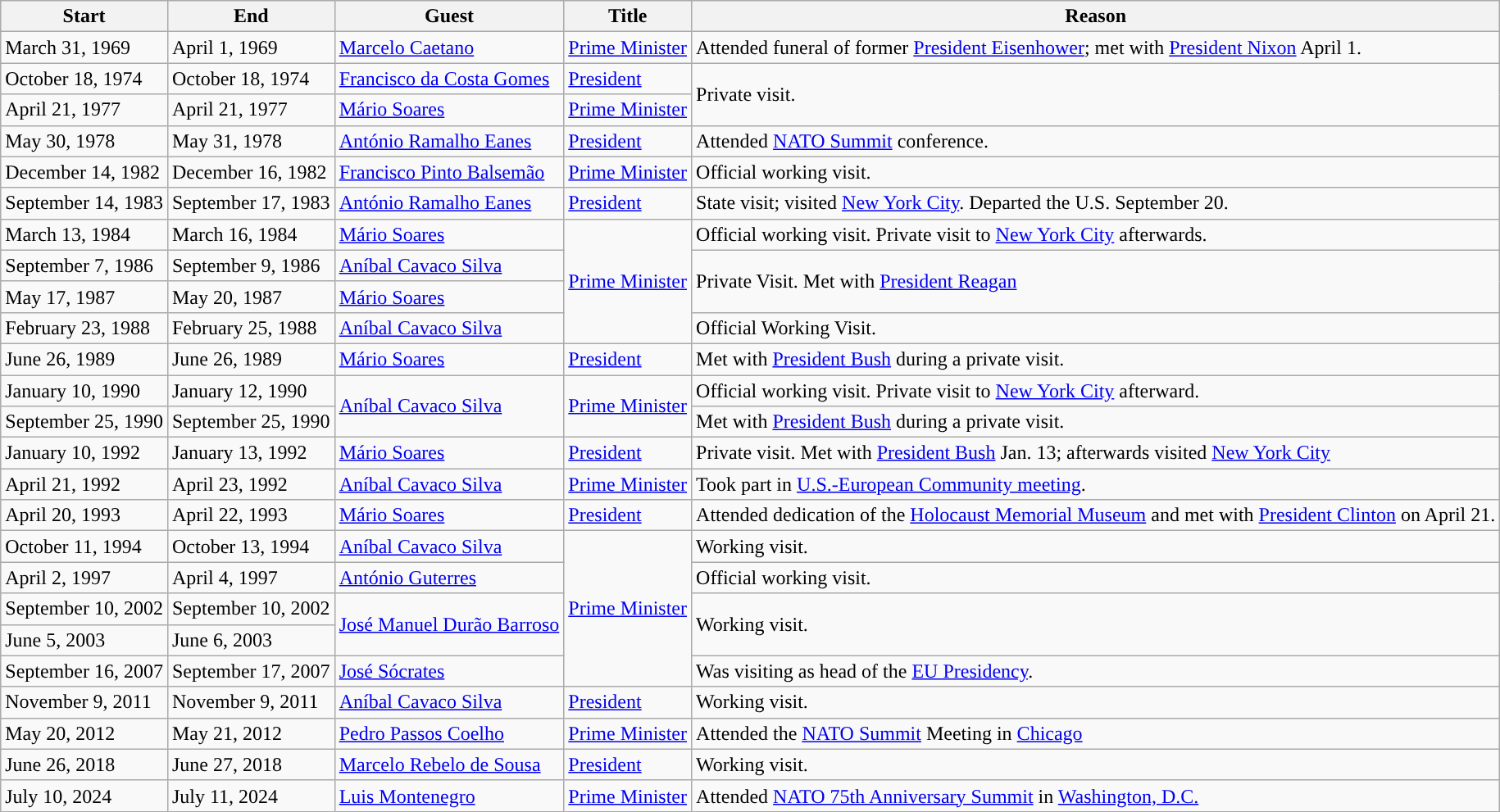<table class="wikitable sortable">
<tr>
<th>Start</th>
<th>End</th>
<th>Guest</th>
<th>Title</th>
<th>Reason</th>
</tr>
<tr>
<td>March 31, 1969</td>
<td>April 1, 1969</td>
<td><a href='#'>Marcelo Caetano</a></td>
<td><a href='#'>Prime Minister</a></td>
<td>Attended funeral of former <a href='#'>President Eisenhower</a>; met with <a href='#'>President Nixon</a> April 1.</td>
</tr>
<tr>
<td>October 18, 1974</td>
<td>October 18, 1974</td>
<td><a href='#'>Francisco da Costa Gomes</a></td>
<td><a href='#'>President</a></td>
<td rowspan=2>Private visit.</td>
</tr>
<tr>
<td>April 21, 1977</td>
<td>April 21, 1977</td>
<td><a href='#'>Mário Soares</a></td>
<td><a href='#'>Prime Minister</a></td>
</tr>
<tr>
<td>May 30, 1978</td>
<td>May 31, 1978</td>
<td><a href='#'>António Ramalho Eanes</a></td>
<td><a href='#'>President</a></td>
<td>Attended <a href='#'>NATO Summit</a> conference.</td>
</tr>
<tr>
<td>December 14, 1982</td>
<td>December 16, 1982</td>
<td><a href='#'>Francisco Pinto Balsemão</a></td>
<td><a href='#'>Prime Minister</a></td>
<td>Official working visit.</td>
</tr>
<tr>
<td>September 14, 1983</td>
<td>September 17, 1983</td>
<td><a href='#'>António Ramalho Eanes</a></td>
<td><a href='#'>President</a></td>
<td>State visit; visited <a href='#'>New York City</a>. Departed the U.S. September 20.</td>
</tr>
<tr>
<td>March 13, 1984</td>
<td>March 16, 1984</td>
<td><a href='#'>Mário Soares</a></td>
<td rowspan="4"><a href='#'>Prime Minister</a></td>
<td>Official working visit. Private visit to <a href='#'>New York City</a> afterwards.</td>
</tr>
<tr>
<td>September 7, 1986</td>
<td>September 9, 1986</td>
<td><a href='#'>Aníbal Cavaco Silva</a></td>
<td rowspan=2>Private Visit. Met with <a href='#'>President Reagan</a></td>
</tr>
<tr>
<td>May 17, 1987</td>
<td>May 20, 1987</td>
<td><a href='#'>Mário Soares</a></td>
</tr>
<tr>
<td>February 23, 1988</td>
<td>February 25, 1988</td>
<td><a href='#'>Aníbal Cavaco Silva</a></td>
<td>Official Working Visit.</td>
</tr>
<tr>
<td>June 26, 1989</td>
<td>June 26, 1989</td>
<td><a href='#'>Mário Soares</a></td>
<td><a href='#'>President</a></td>
<td>Met with <a href='#'>President Bush</a> during a private visit.</td>
</tr>
<tr>
<td>January 10, 1990</td>
<td>January 12, 1990</td>
<td rowspan="2"><a href='#'>Aníbal Cavaco Silva</a></td>
<td rowspan="2"><a href='#'>Prime Minister</a></td>
<td>Official working visit. Private visit to <a href='#'>New York City</a> afterward.</td>
</tr>
<tr>
<td>September 25, 1990</td>
<td>September 25, 1990</td>
<td>Met with <a href='#'>President Bush</a> during a private visit.</td>
</tr>
<tr>
<td>January 10, 1992</td>
<td>January 13, 1992</td>
<td><a href='#'>Mário Soares</a></td>
<td><a href='#'>President</a></td>
<td>Private visit. Met with <a href='#'>President Bush</a> Jan. 13; afterwards visited <a href='#'>New York City</a></td>
</tr>
<tr>
<td>April 21, 1992</td>
<td>April 23, 1992</td>
<td><a href='#'>Aníbal Cavaco Silva</a></td>
<td><a href='#'>Prime Minister</a></td>
<td>Took part in <a href='#'>U.S.-European Community meeting</a>.</td>
</tr>
<tr>
<td>April 20, 1993</td>
<td>April 22, 1993</td>
<td><a href='#'>Mário Soares</a></td>
<td><a href='#'>President</a></td>
<td>Attended dedication of the <a href='#'>Holocaust Memorial Museum</a> and met with <a href='#'>President Clinton</a> on April 21.</td>
</tr>
<tr>
<td>October 11, 1994</td>
<td>October 13, 1994</td>
<td><a href='#'>Aníbal Cavaco Silva</a></td>
<td rowspan="5"><a href='#'>Prime Minister</a></td>
<td>Working visit.</td>
</tr>
<tr>
<td>April 2, 1997</td>
<td>April 4, 1997</td>
<td><a href='#'>António Guterres</a></td>
<td>Official working visit.</td>
</tr>
<tr>
<td>September 10, 2002</td>
<td>September 10, 2002</td>
<td rowspan=2><a href='#'>José Manuel Durão Barroso</a></td>
<td rowspan=2>Working visit.</td>
</tr>
<tr>
<td>June 5, 2003</td>
<td>June 6, 2003</td>
</tr>
<tr>
<td>September 16, 2007</td>
<td>September 17, 2007</td>
<td><a href='#'>José Sócrates</a></td>
<td>Was visiting as head of the <a href='#'>EU Presidency</a>.</td>
</tr>
<tr>
<td>November 9, 2011</td>
<td>November 9, 2011</td>
<td><a href='#'>Aníbal Cavaco Silva</a></td>
<td><a href='#'>President</a></td>
<td>Working visit.</td>
</tr>
<tr>
<td>May 20, 2012</td>
<td>May 21, 2012</td>
<td><a href='#'>Pedro Passos Coelho</a></td>
<td><a href='#'>Prime Minister</a></td>
<td>Attended the <a href='#'>NATO Summit</a> Meeting in <a href='#'>Chicago</a></td>
</tr>
<tr>
<td>June 26, 2018</td>
<td>June 27, 2018</td>
<td><a href='#'>Marcelo Rebelo de Sousa</a></td>
<td><a href='#'>President</a></td>
<td>Working visit.</td>
</tr>
<tr>
<td>July 10, 2024</td>
<td>July 11, 2024</td>
<td><a href='#'>Luis Montenegro</a></td>
<td><a href='#'>Prime Minister</a></td>
<td>Attended <a href='#'>NATO 75th Anniversary Summit</a> in <a href='#'>Washington, D.C.</a></td>
</tr>
</table>
